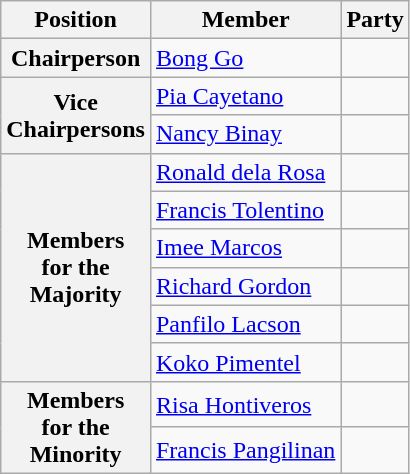<table class="wikitable">
<tr>
<th>Position</th>
<th>Member</th>
<th colspan="2">Party</th>
</tr>
<tr>
<th><strong>Chairperson</strong></th>
<td><a href='#'>Bong Go</a></td>
<td></td>
</tr>
<tr>
<th rowspan=2><strong>Vice<br>Chairpersons</strong></th>
<td><a href='#'>Pia Cayetano</a></td>
<td></td>
</tr>
<tr>
<td><a href='#'>Nancy Binay</a></td>
<td></td>
</tr>
<tr>
<th rowspan="6"><strong>Members</strong><br><strong>for the</strong><br><strong>Majority</strong></th>
<td><a href='#'>Ronald dela Rosa</a></td>
<td></td>
</tr>
<tr>
<td><a href='#'>Francis Tolentino</a></td>
<td></td>
</tr>
<tr>
<td><a href='#'>Imee Marcos</a></td>
<td></td>
</tr>
<tr>
<td><a href='#'>Richard Gordon</a></td>
<td></td>
</tr>
<tr>
<td><a href='#'>Panfilo Lacson</a></td>
<td></td>
</tr>
<tr>
<td><a href='#'>Koko Pimentel</a></td>
<td></td>
</tr>
<tr>
<th rowspan=2><strong>Members</strong><br><strong>for the</strong><br><strong>Minority</strong></th>
<td><a href='#'>Risa Hontiveros</a></td>
<td></td>
</tr>
<tr>
<td><a href='#'>Francis Pangilinan</a></td>
<td></td>
</tr>
</table>
